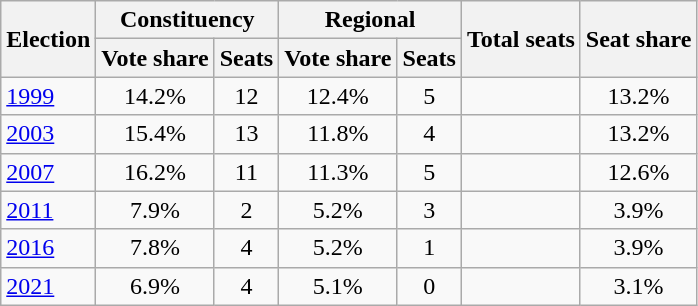<table class="wikitable">
<tr>
<th rowspan=2>Election</th>
<th colspan=2>Constituency</th>
<th colspan=2>Regional</th>
<th rowspan=2>Total seats</th>
<th rowspan=2>Seat share</th>
</tr>
<tr>
<th>Vote share</th>
<th>Seats</th>
<th>Vote share</th>
<th>Seats</th>
</tr>
<tr>
<td><a href='#'>1999</a></td>
<td align=center>14.2%</td>
<td align=center>12</td>
<td align=center>12.4%</td>
<td align=center>5</td>
<td align=left></td>
<td align=center>13.2%</td>
</tr>
<tr>
<td><a href='#'>2003</a></td>
<td align=center>15.4%</td>
<td align=center>13</td>
<td align=center>11.8%</td>
<td align=center>4</td>
<td align=left></td>
<td align=center>13.2%</td>
</tr>
<tr>
<td><a href='#'>2007</a></td>
<td align=center>16.2%</td>
<td align=center>11</td>
<td align=center>11.3%</td>
<td align=center>5</td>
<td align=left></td>
<td align=center>12.6%</td>
</tr>
<tr>
<td><a href='#'>2011</a></td>
<td align=center>7.9%</td>
<td align=center>2</td>
<td align=center>5.2%</td>
<td align=center>3</td>
<td align=left></td>
<td align=center>3.9%</td>
</tr>
<tr>
<td><a href='#'>2016</a></td>
<td align=center>7.8%</td>
<td align=center>4</td>
<td align=center>5.2%</td>
<td align=center>1</td>
<td align=left></td>
<td align=center>3.9%</td>
</tr>
<tr>
<td><a href='#'>2021</a></td>
<td align=center>6.9%</td>
<td align=center>4</td>
<td align=center>5.1%</td>
<td align=center>0</td>
<td align=left></td>
<td align=center>3.1%</td>
</tr>
</table>
